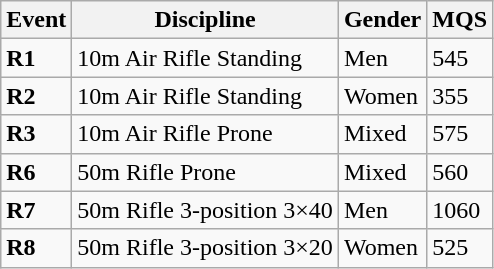<table class="wikitable">
<tr>
<th>Event</th>
<th>Discipline</th>
<th>Gender</th>
<th>MQS</th>
</tr>
<tr>
<td><strong>R1</strong></td>
<td>10m Air Rifle Standing</td>
<td>Men</td>
<td>545</td>
</tr>
<tr>
<td><strong>R2</strong></td>
<td>10m Air Rifle Standing</td>
<td>Women</td>
<td>355</td>
</tr>
<tr>
<td><strong>R3</strong></td>
<td>10m Air Rifle Prone</td>
<td>Mixed</td>
<td>575</td>
</tr>
<tr>
<td><strong>R6</strong></td>
<td>50m Rifle Prone</td>
<td>Mixed</td>
<td>560</td>
</tr>
<tr>
<td><strong>R7</strong></td>
<td>50m Rifle 3-position 3×40</td>
<td>Men</td>
<td>1060</td>
</tr>
<tr>
<td><strong>R8</strong></td>
<td>50m Rifle 3-position 3×20</td>
<td>Women</td>
<td>525</td>
</tr>
</table>
